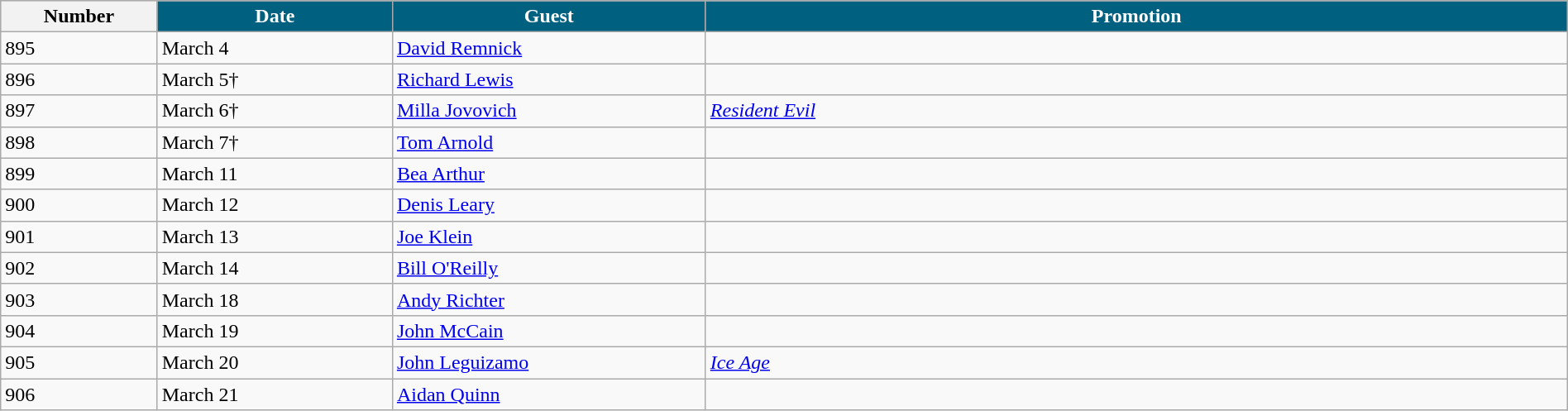<table class="wikitable" width="100%">
<tr bgcolor="#CCCCCC">
<th>Number</th>
<th width="15%" style="background:#006080; color:#FFFFFF">Date</th>
<th width="20%" style="background:#006080; color:#FFFFFF">Guest</th>
<th width="55%" style="background:#006080; color:#FFFFFF">Promotion</th>
</tr>
<tr>
<td>895</td>
<td>March 4</td>
<td><a href='#'>David Remnick</a></td>
<td></td>
</tr>
<tr>
<td>896</td>
<td>March 5†</td>
<td><a href='#'>Richard Lewis</a></td>
<td></td>
</tr>
<tr>
<td>897</td>
<td>March 6†</td>
<td><a href='#'>Milla Jovovich</a></td>
<td><em><a href='#'>Resident Evil</a></em></td>
</tr>
<tr>
<td>898</td>
<td>March 7†</td>
<td><a href='#'>Tom Arnold</a></td>
<td></td>
</tr>
<tr>
<td>899</td>
<td>March 11</td>
<td><a href='#'>Bea Arthur</a></td>
<td></td>
</tr>
<tr>
<td>900</td>
<td>March 12</td>
<td><a href='#'>Denis Leary</a></td>
<td></td>
</tr>
<tr>
<td>901</td>
<td>March 13</td>
<td><a href='#'>Joe Klein</a></td>
<td></td>
</tr>
<tr>
<td>902</td>
<td>March 14</td>
<td><a href='#'>Bill O'Reilly</a></td>
<td></td>
</tr>
<tr>
<td>903</td>
<td>March 18</td>
<td><a href='#'>Andy Richter</a></td>
<td></td>
</tr>
<tr>
<td>904</td>
<td>March 19</td>
<td><a href='#'>John McCain</a></td>
<td></td>
</tr>
<tr>
<td>905</td>
<td>March 20</td>
<td><a href='#'>John Leguizamo</a></td>
<td><em><a href='#'>Ice Age</a></em></td>
</tr>
<tr>
<td>906</td>
<td>March 21</td>
<td><a href='#'>Aidan Quinn</a></td>
<td></td>
</tr>
</table>
